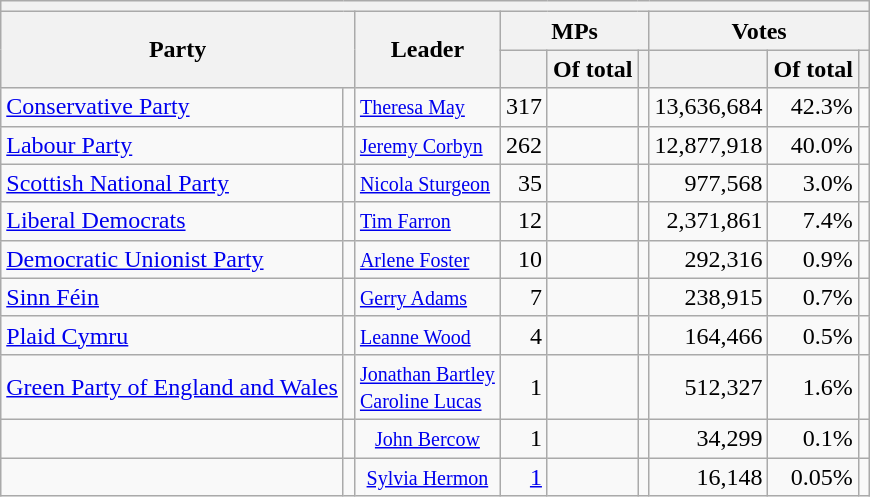<table class="wikitable sortable" style="text-align:center;">
<tr>
<th colspan="9"></th>
</tr>
<tr>
<th colspan=2 rowspan=2>Party</th>
<th rowspan=2>Leader</th>
<th colspan=3>MPs</th>
<th colspan=3>Votes</th>
</tr>
<tr>
<th></th>
<th>Of total</th>
<th class="unsortable"></th>
<th></th>
<th>Of total</th>
<th class="unsortable"></th>
</tr>
<tr>
<td style="text-align:left;"><a href='#'>Conservative Party</a></td>
<td></td>
<td style="text-align:left;"><small><a href='#'>Theresa May</a></small></td>
<td style="text-align:right;">317</td>
<td style="text-align:right;"></td>
<td data-sort-value=""></td>
<td style="text-align:right;">13,636,684</td>
<td style="text-align:right;">42.3%</td>
<td></td>
</tr>
<tr>
<td style="text-align:left;"><a href='#'>Labour Party</a></td>
<td></td>
<td style="text-align:left;"><small><a href='#'>Jeremy Corbyn</a></small></td>
<td style="text-align:right;">262</td>
<td style="text-align:right;"></td>
<td data-sort-value=""></td>
<td style="text-align:right;">12,877,918</td>
<td style="text-align:right;">40.0%</td>
<td></td>
</tr>
<tr>
<td style="text-align:left;"><a href='#'>Scottish National Party</a></td>
<td></td>
<td style="text-align:left;"><small><a href='#'>Nicola Sturgeon</a></small></td>
<td style="text-align:right;">35</td>
<td style="text-align:right;"></td>
<td data-sort-value=""></td>
<td style="text-align:right;">977,568</td>
<td style="text-align:right;">3.0%</td>
<td></td>
</tr>
<tr>
<td style="text-align:left;"><a href='#'>Liberal Democrats</a></td>
<td></td>
<td style="text-align:left;"><small><a href='#'>Tim Farron</a></small></td>
<td style="text-align:right;">12</td>
<td style="text-align:right;"></td>
<td data-sort-value=""></td>
<td style="text-align:right;">2,371,861</td>
<td style="text-align:right;">7.4%</td>
<td></td>
</tr>
<tr>
<td style="text-align:left;"><a href='#'>Democratic Unionist Party</a></td>
<td></td>
<td style="text-align:left;"><small><a href='#'>Arlene Foster</a></small></td>
<td style="text-align:right;">10</td>
<td style="text-align:right;"></td>
<td data-sort-value=""></td>
<td style="text-align:right;">292,316</td>
<td style="text-align:right;">0.9%</td>
<td></td>
</tr>
<tr>
<td style="text-align:left;"><a href='#'>Sinn Féin</a></td>
<td></td>
<td style="text-align:left;"><small><a href='#'>Gerry Adams</a></small></td>
<td style="text-align:right;">7</td>
<td style="text-align:right;"></td>
<td data-sort-value=""></td>
<td style="text-align:right;">238,915</td>
<td style="text-align:right;">0.7%</td>
<td></td>
</tr>
<tr>
<td style="text-align:left;"><a href='#'>Plaid Cymru</a></td>
<td></td>
<td style="text-align:left;"><small><a href='#'>Leanne Wood</a></small></td>
<td style="text-align:right;">4</td>
<td style="text-align:right;"></td>
<td data-sort-value=""></td>
<td style="text-align:right;">164,466</td>
<td style="text-align:right;">0.5%</td>
<td></td>
</tr>
<tr>
<td style="text-align:left;"><a href='#'>Green Party of England and Wales</a></td>
<td></td>
<td style="text-align:left;"><small><a href='#'>Jonathan Bartley</a><br><a href='#'>Caroline Lucas</a></small></td>
<td style="text-align:right;">1</td>
<td style="text-align:right;"></td>
<td data-sort-value=""></td>
<td style="text-align:right;">512,327</td>
<td style="text-align:right;">1.6%</td>
<td></td>
</tr>
<tr>
<td></td>
<td></td>
<td><small><a href='#'>John Bercow</a></small></td>
<td style="text-align:right;">1</td>
<td style="text-align:right;"></td>
<td data-sort-value=""></td>
<td style="text-align:right;">34,299</td>
<td style="text-align:right;">0.1%</td>
<td></td>
</tr>
<tr>
<td></td>
<td></td>
<td><small><a href='#'>Sylvia Hermon</a></small></td>
<td style="text-align:right;"><a href='#'>1</a></td>
<td style="text-align:right;"></td>
<td data-sort-value=""></td>
<td style="text-align:right;">16,148</td>
<td style="text-align:right;">0.05%</td>
<td></td>
</tr>
</table>
